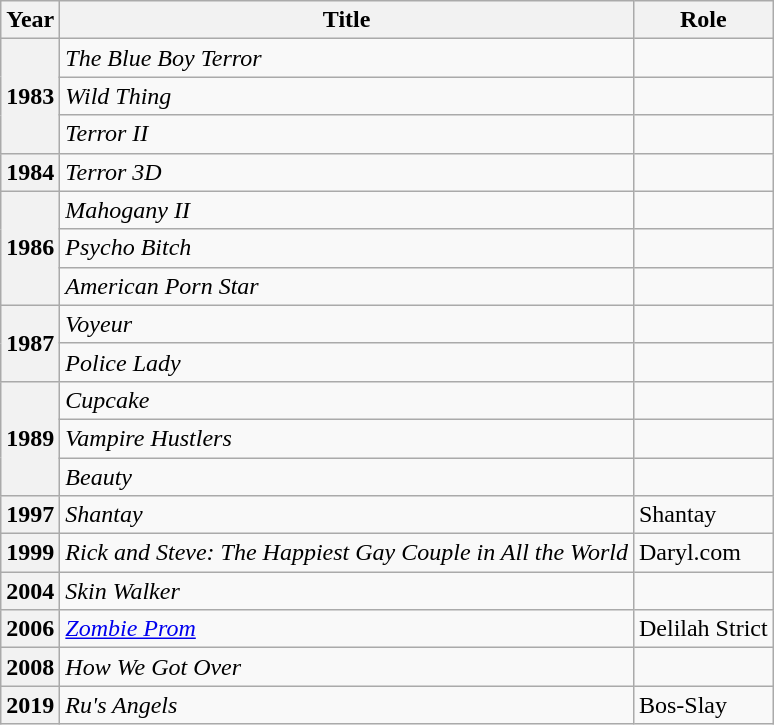<table class="wikitable sortable plainrowheaders">
<tr>
<th scope="col">Year</th>
<th scope="col">Title</th>
<th scope="col">Role</th>
</tr>
<tr>
<th scope="row" rowspan="3">1983</th>
<td><em>The Blue Boy Terror</em></td>
<td></td>
</tr>
<tr>
<td><em>Wild Thing</em></td>
<td></td>
</tr>
<tr>
<td><em>Terror II</em></td>
<td></td>
</tr>
<tr>
<th scope="row">1984</th>
<td><em>Terror 3D</em></td>
<td></td>
</tr>
<tr>
<th scope="row" rowspan="3">1986</th>
<td><em>Mahogany II</em></td>
<td></td>
</tr>
<tr>
<td><em>Psycho Bitch</em></td>
<td></td>
</tr>
<tr>
<td><em>American Porn Star</em></td>
<td></td>
</tr>
<tr>
<th scope="row" rowspan="2">1987</th>
<td><em>Voyeur</em></td>
<td></td>
</tr>
<tr>
<td><em>Police Lady</em></td>
<td></td>
</tr>
<tr>
<th scope="row" rowspan="3">1989</th>
<td><em>Cupcake</em></td>
<td></td>
</tr>
<tr>
<td><em>Vampire Hustlers</em></td>
<td></td>
</tr>
<tr>
<td><em>Beauty</em></td>
<td></td>
</tr>
<tr>
<th scope="row">1997</th>
<td><em>Shantay</em></td>
<td>Shantay</td>
</tr>
<tr>
<th scope="row">1999</th>
<td><em>Rick and Steve: The Happiest Gay Couple in All the World</em></td>
<td>Daryl.com</td>
</tr>
<tr>
<th scope="row">2004</th>
<td><em>Skin Walker</em></td>
<td></td>
</tr>
<tr>
<th scope="row">2006</th>
<td><em><a href='#'>Zombie Prom</a></em></td>
<td>Delilah Strict</td>
</tr>
<tr>
<th scope="row">2008</th>
<td><em>How We Got Over</em></td>
<td></td>
</tr>
<tr>
<th scope="row">2019</th>
<td><em>Ru's Angels</em></td>
<td>Bos-Slay</td>
</tr>
</table>
